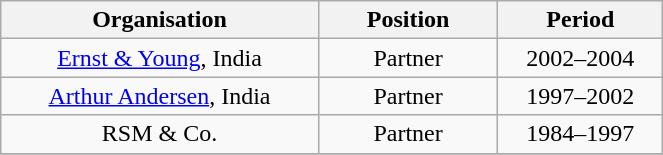<table width="35%" class="wikitable">
<tr>
<th width="2%">Organisation</th>
<th width="1%">Position</th>
<th width="1%">Period</th>
</tr>
<tr>
<td style="text-align:center;"><a href='#'>Ernst & Young</a>, India</td>
<td style="text-align:center;">Partner</td>
<td style="text-align:center;">2002–2004</td>
</tr>
<tr>
<td style="text-align:center;"><a href='#'>Arthur Andersen</a>, India</td>
<td style="text-align:center;">Partner</td>
<td style="text-align:center;">1997–2002</td>
</tr>
<tr>
<td style="text-align:center;">RSM & Co.</td>
<td style="text-align:center;">Partner</td>
<td style="text-align:center;">1984–1997</td>
</tr>
<tr>
</tr>
</table>
